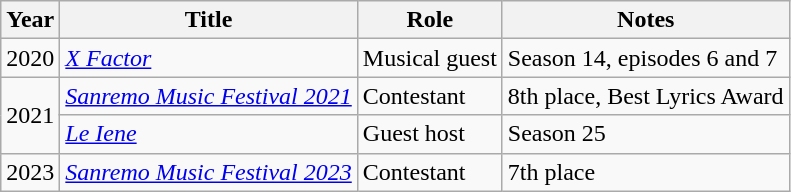<table class="wikitable">
<tr>
<th>Year</th>
<th>Title</th>
<th>Role</th>
<th>Notes</th>
</tr>
<tr>
<td>2020</td>
<td><em><a href='#'>X Factor</a></em></td>
<td>Musical guest</td>
<td>Season 14, episodes 6 and 7</td>
</tr>
<tr>
<td rowspan="2">2021</td>
<td><em><a href='#'>Sanremo Music Festival 2021</a></em></td>
<td>Contestant</td>
<td>8th place, Best Lyrics Award</td>
</tr>
<tr>
<td><em><a href='#'>Le Iene</a></em></td>
<td>Guest host</td>
<td>Season 25</td>
</tr>
<tr>
<td>2023</td>
<td><em><a href='#'>Sanremo Music Festival 2023</a></em></td>
<td>Contestant</td>
<td>7th place</td>
</tr>
</table>
